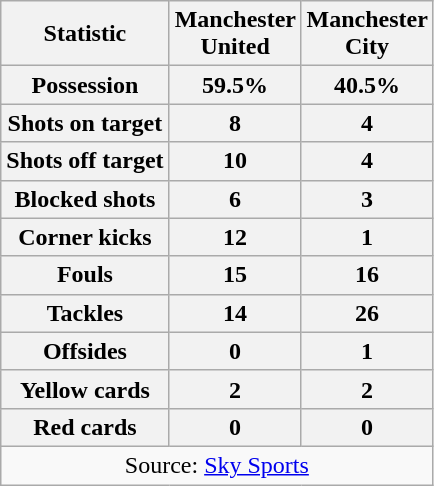<table class="wikitable plainrowheaders" style="text-align:center">
<tr>
<th scope="col">Statistic</th>
<th scope="col" style="width:70px">Manchester United</th>
<th scope="col" style="width:70px">Manchester City</th>
</tr>
<tr>
<th scope=row>Possession</th>
<th>59.5%</th>
<th>40.5%</th>
</tr>
<tr>
<th scope=row>Shots on target</th>
<th>8</th>
<th>4</th>
</tr>
<tr>
<th scope=row>Shots off target</th>
<th>10</th>
<th>4</th>
</tr>
<tr>
<th scope=row>Blocked shots</th>
<th>6</th>
<th>3</th>
</tr>
<tr>
<th scope=row>Corner kicks</th>
<th>12</th>
<th>1</th>
</tr>
<tr>
<th scope=row>Fouls</th>
<th>15</th>
<th>16</th>
</tr>
<tr>
<th scope=row>Tackles</th>
<th>14</th>
<th>26</th>
</tr>
<tr>
<th scope=row>Offsides</th>
<th>0</th>
<th>1</th>
</tr>
<tr>
<th scope=row>Yellow cards</th>
<th>2</th>
<th>2</th>
</tr>
<tr>
<th scope=row>Red cards</th>
<th>0</th>
<th>0</th>
</tr>
<tr>
<td colspan="3">Source: <a href='#'>Sky Sports</a></td>
</tr>
</table>
